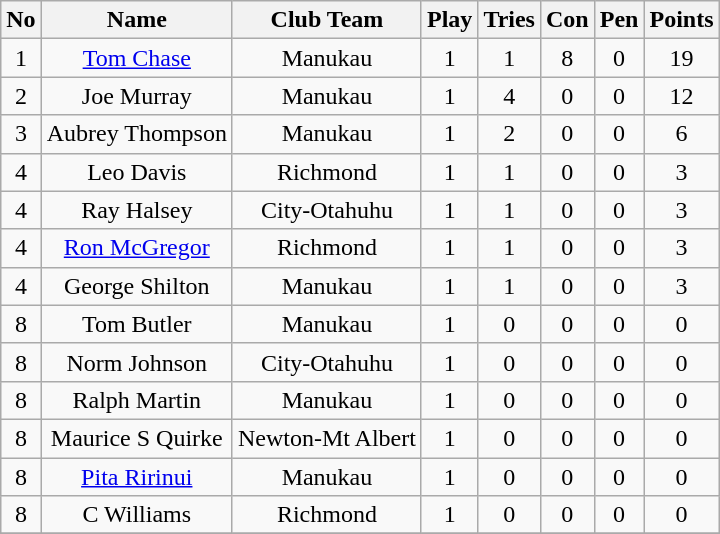<table class="wikitable sortable" style="text-align: center;">
<tr>
<th>No</th>
<th>Name</th>
<th>Club Team</th>
<th>Play</th>
<th>Tries</th>
<th>Con</th>
<th>Pen</th>
<th>Points</th>
</tr>
<tr>
<td>1</td>
<td><a href='#'>Tom Chase</a></td>
<td>Manukau</td>
<td>1</td>
<td>1</td>
<td>8</td>
<td>0</td>
<td>19</td>
</tr>
<tr>
<td>2</td>
<td>Joe Murray</td>
<td>Manukau</td>
<td>1</td>
<td>4</td>
<td>0</td>
<td>0</td>
<td>12</td>
</tr>
<tr>
<td>3</td>
<td>Aubrey Thompson</td>
<td>Manukau</td>
<td>1</td>
<td>2</td>
<td>0</td>
<td>0</td>
<td>6</td>
</tr>
<tr>
<td>4</td>
<td>Leo Davis</td>
<td>Richmond</td>
<td>1</td>
<td>1</td>
<td>0</td>
<td>0</td>
<td>3</td>
</tr>
<tr>
<td>4</td>
<td>Ray Halsey</td>
<td>City-Otahuhu</td>
<td>1</td>
<td>1</td>
<td>0</td>
<td>0</td>
<td>3</td>
</tr>
<tr>
<td>4</td>
<td><a href='#'>Ron McGregor</a></td>
<td>Richmond</td>
<td>1</td>
<td>1</td>
<td>0</td>
<td>0</td>
<td>3</td>
</tr>
<tr>
<td>4</td>
<td>George Shilton</td>
<td>Manukau</td>
<td>1</td>
<td>1</td>
<td>0</td>
<td>0</td>
<td>3</td>
</tr>
<tr>
<td>8</td>
<td>Tom Butler</td>
<td>Manukau</td>
<td>1</td>
<td>0</td>
<td>0</td>
<td>0</td>
<td>0</td>
</tr>
<tr>
<td>8</td>
<td>Norm Johnson</td>
<td>City-Otahuhu</td>
<td>1</td>
<td>0</td>
<td>0</td>
<td>0</td>
<td>0</td>
</tr>
<tr>
<td>8</td>
<td>Ralph Martin</td>
<td>Manukau</td>
<td>1</td>
<td>0</td>
<td>0</td>
<td>0</td>
<td>0</td>
</tr>
<tr>
<td>8</td>
<td>Maurice S Quirke</td>
<td>Newton-Mt Albert</td>
<td>1</td>
<td>0</td>
<td>0</td>
<td>0</td>
<td>0</td>
</tr>
<tr>
<td>8</td>
<td><a href='#'>Pita Ririnui</a></td>
<td>Manukau</td>
<td>1</td>
<td>0</td>
<td>0</td>
<td>0</td>
<td>0</td>
</tr>
<tr>
<td>8</td>
<td>C Williams</td>
<td>Richmond</td>
<td>1</td>
<td>0</td>
<td>0</td>
<td>0</td>
<td>0</td>
</tr>
<tr>
</tr>
</table>
